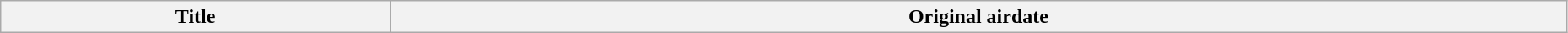<table class="wikitable plainrowheaders" style="width:98%;">
<tr>
<th>Title</th>
<th>Original airdate<br>













</th>
</tr>
</table>
